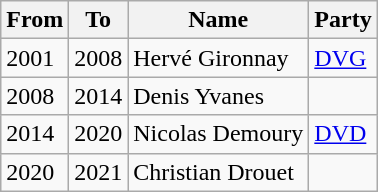<table class="wikitable">
<tr>
<th>From</th>
<th>To</th>
<th>Name</th>
<th>Party</th>
</tr>
<tr>
<td>2001</td>
<td>2008</td>
<td>Hervé Gironnay</td>
<td><a href='#'>DVG</a></td>
</tr>
<tr>
<td>2008</td>
<td>2014</td>
<td>Denis Yvanes</td>
<td></td>
</tr>
<tr>
<td>2014</td>
<td>2020</td>
<td>Nicolas Demoury</td>
<td><a href='#'>DVD</a></td>
</tr>
<tr>
<td>2020</td>
<td>2021</td>
<td>Christian Drouet</td>
<td></td>
</tr>
</table>
